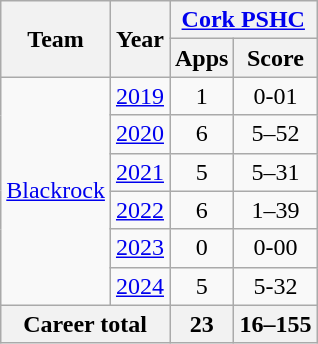<table class="wikitable" style="text-align:center">
<tr>
<th rowspan="2">Team</th>
<th rowspan="2">Year</th>
<th colspan="2"><a href='#'>Cork PSHC</a></th>
</tr>
<tr>
<th>Apps</th>
<th>Score</th>
</tr>
<tr>
<td rowspan="6"><a href='#'>Blackrock</a></td>
<td><a href='#'>2019</a></td>
<td>1</td>
<td>0-01</td>
</tr>
<tr>
<td><a href='#'>2020</a></td>
<td>6</td>
<td>5–52</td>
</tr>
<tr>
<td><a href='#'>2021</a></td>
<td>5</td>
<td>5–31</td>
</tr>
<tr>
<td><a href='#'>2022</a></td>
<td>6</td>
<td>1–39</td>
</tr>
<tr>
<td><a href='#'>2023</a></td>
<td>0</td>
<td>0-00</td>
</tr>
<tr>
<td><a href='#'>2024</a></td>
<td>5</td>
<td>5-32</td>
</tr>
<tr>
<th colspan="2">Career total</th>
<th>23</th>
<th>16–155</th>
</tr>
</table>
